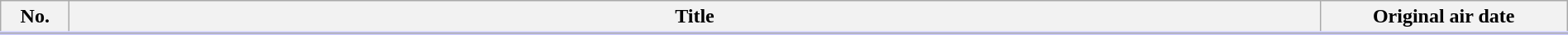<table class="wikitable" style="width:100%; margin:auto; background:#FFF;">
<tr style="border-bottom: 3px solid #CCF;">
<th style="width:3em;">No.</th>
<th>Title</th>
<th style="width:12em;">Original air date</th>
</tr>
<tr>
</tr>
</table>
